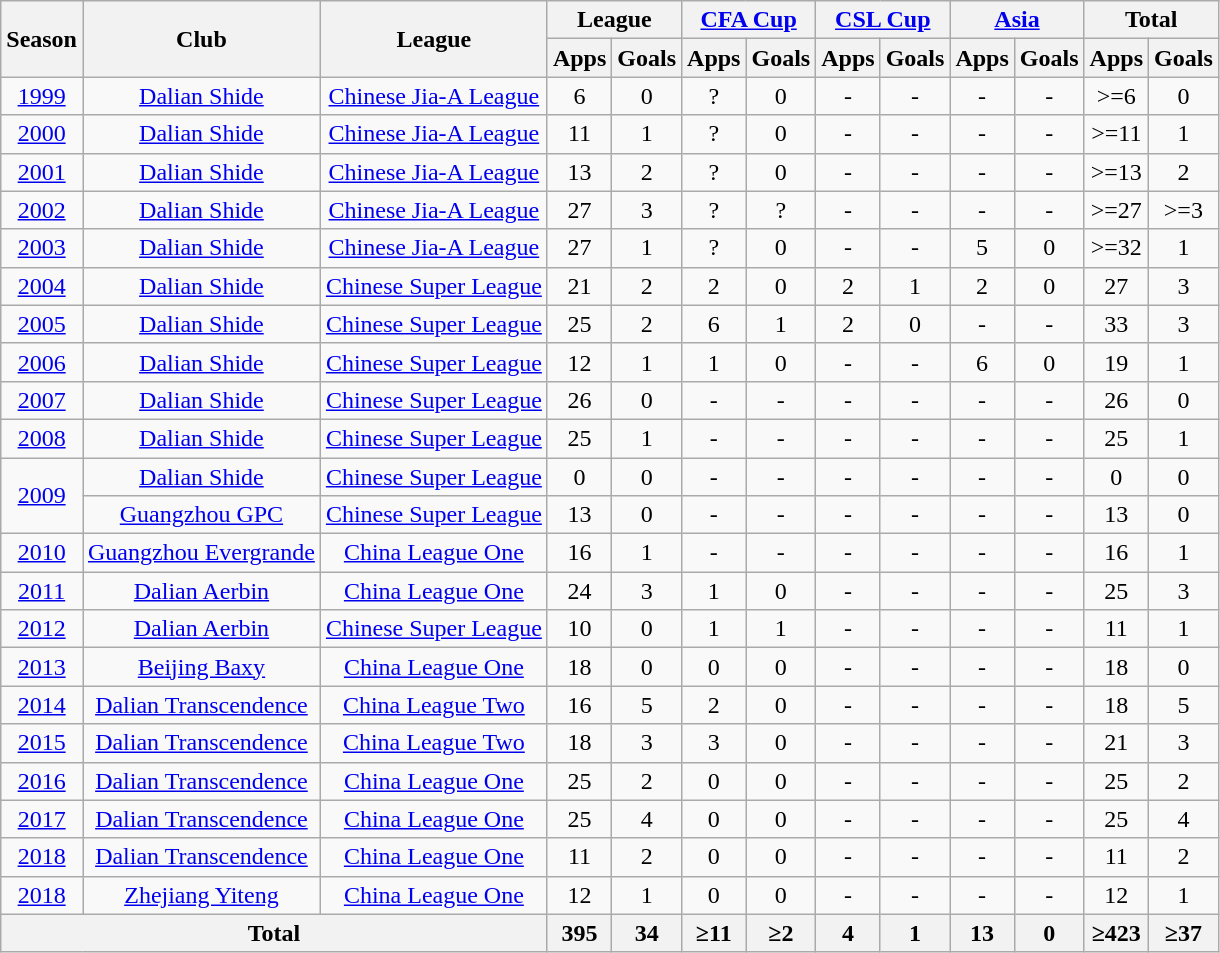<table class="wikitable" style="text-align: center;">
<tr>
<th rowspan="2">Season</th>
<th rowspan="2">Club</th>
<th rowspan="2">League</th>
<th colspan="2">League</th>
<th colspan="2"><a href='#'>CFA Cup</a></th>
<th colspan="2"><a href='#'>CSL Cup</a></th>
<th colspan="2"><a href='#'>Asia</a></th>
<th colspan="2">Total</th>
</tr>
<tr>
<th>Apps</th>
<th>Goals</th>
<th>Apps</th>
<th>Goals</th>
<th>Apps</th>
<th>Goals</th>
<th>Apps</th>
<th>Goals</th>
<th>Apps</th>
<th>Goals</th>
</tr>
<tr>
<td><a href='#'>1999</a></td>
<td><a href='#'>Dalian Shide</a></td>
<td><a href='#'>Chinese Jia-A League</a></td>
<td>6</td>
<td>0</td>
<td>?</td>
<td>0</td>
<td>-</td>
<td>-</td>
<td>-</td>
<td>-</td>
<td>>=6</td>
<td>0</td>
</tr>
<tr>
<td><a href='#'>2000</a></td>
<td><a href='#'>Dalian Shide</a></td>
<td><a href='#'>Chinese Jia-A League</a></td>
<td>11</td>
<td>1</td>
<td>?</td>
<td>0</td>
<td>-</td>
<td>-</td>
<td>-</td>
<td>-</td>
<td>>=11</td>
<td>1</td>
</tr>
<tr>
<td><a href='#'>2001</a></td>
<td><a href='#'>Dalian Shide</a></td>
<td><a href='#'>Chinese Jia-A League</a></td>
<td>13</td>
<td>2</td>
<td>?</td>
<td>0</td>
<td>-</td>
<td>-</td>
<td>-</td>
<td>-</td>
<td>>=13</td>
<td>2</td>
</tr>
<tr>
<td><a href='#'>2002</a></td>
<td><a href='#'>Dalian Shide</a></td>
<td><a href='#'>Chinese Jia-A League</a></td>
<td>27</td>
<td>3</td>
<td>?</td>
<td>?</td>
<td>-</td>
<td>-</td>
<td>-</td>
<td>-</td>
<td>>=27</td>
<td>>=3</td>
</tr>
<tr>
<td><a href='#'>2003</a></td>
<td><a href='#'>Dalian Shide</a></td>
<td><a href='#'>Chinese Jia-A League</a></td>
<td>27</td>
<td>1</td>
<td>?</td>
<td>0</td>
<td>-</td>
<td>-</td>
<td>5</td>
<td>0</td>
<td>>=32</td>
<td>1</td>
</tr>
<tr>
<td><a href='#'>2004</a></td>
<td><a href='#'>Dalian Shide</a></td>
<td><a href='#'>Chinese Super League</a></td>
<td>21</td>
<td>2</td>
<td>2</td>
<td>0</td>
<td>2</td>
<td>1</td>
<td>2</td>
<td>0</td>
<td>27</td>
<td>3</td>
</tr>
<tr>
<td><a href='#'>2005</a></td>
<td><a href='#'>Dalian Shide</a></td>
<td><a href='#'>Chinese Super League</a></td>
<td>25</td>
<td>2</td>
<td>6</td>
<td>1</td>
<td>2</td>
<td>0</td>
<td>-</td>
<td>-</td>
<td>33</td>
<td>3</td>
</tr>
<tr>
<td><a href='#'>2006</a></td>
<td><a href='#'>Dalian Shide</a></td>
<td><a href='#'>Chinese Super League</a></td>
<td>12</td>
<td>1</td>
<td>1</td>
<td>0</td>
<td>-</td>
<td>-</td>
<td>6</td>
<td>0</td>
<td>19</td>
<td>1</td>
</tr>
<tr>
<td><a href='#'>2007</a></td>
<td><a href='#'>Dalian Shide</a></td>
<td><a href='#'>Chinese Super League</a></td>
<td>26</td>
<td>0</td>
<td>-</td>
<td>-</td>
<td>-</td>
<td>-</td>
<td>-</td>
<td>-</td>
<td>26</td>
<td>0</td>
</tr>
<tr>
<td><a href='#'>2008</a></td>
<td><a href='#'>Dalian Shide</a></td>
<td><a href='#'>Chinese Super League</a></td>
<td>25</td>
<td>1</td>
<td>-</td>
<td>-</td>
<td>-</td>
<td>-</td>
<td>-</td>
<td>-</td>
<td>25</td>
<td>1</td>
</tr>
<tr>
<td rowspan="2" valign="center"><a href='#'>2009</a></td>
<td><a href='#'>Dalian Shide</a></td>
<td><a href='#'>Chinese Super League</a></td>
<td>0</td>
<td>0</td>
<td>-</td>
<td>-</td>
<td>-</td>
<td>-</td>
<td>-</td>
<td>-</td>
<td>0</td>
<td>0</td>
</tr>
<tr>
<td><a href='#'>Guangzhou GPC</a></td>
<td><a href='#'>Chinese Super League</a></td>
<td>13</td>
<td>0</td>
<td>-</td>
<td>-</td>
<td>-</td>
<td>-</td>
<td>-</td>
<td>-</td>
<td>13</td>
<td>0</td>
</tr>
<tr>
<td><a href='#'>2010</a></td>
<td><a href='#'>Guangzhou Evergrande</a></td>
<td><a href='#'>China League One</a></td>
<td>16</td>
<td>1</td>
<td>-</td>
<td>-</td>
<td>-</td>
<td>-</td>
<td>-</td>
<td>-</td>
<td>16</td>
<td>1</td>
</tr>
<tr>
<td><a href='#'>2011</a></td>
<td><a href='#'>Dalian Aerbin</a></td>
<td><a href='#'>China League One</a></td>
<td>24</td>
<td>3</td>
<td>1</td>
<td>0</td>
<td>-</td>
<td>-</td>
<td>-</td>
<td>-</td>
<td>25</td>
<td>3</td>
</tr>
<tr>
<td><a href='#'>2012</a></td>
<td><a href='#'>Dalian Aerbin</a></td>
<td><a href='#'>Chinese Super League</a></td>
<td>10</td>
<td>0</td>
<td>1</td>
<td>1</td>
<td>-</td>
<td>-</td>
<td>-</td>
<td>-</td>
<td>11</td>
<td>1</td>
</tr>
<tr>
<td><a href='#'>2013</a></td>
<td><a href='#'>Beijing Baxy</a></td>
<td><a href='#'>China League One</a></td>
<td>18</td>
<td>0</td>
<td>0</td>
<td>0</td>
<td>-</td>
<td>-</td>
<td>-</td>
<td>-</td>
<td>18</td>
<td>0</td>
</tr>
<tr>
<td><a href='#'>2014</a></td>
<td><a href='#'>Dalian Transcendence</a></td>
<td><a href='#'>China League Two</a></td>
<td>16</td>
<td>5</td>
<td>2</td>
<td>0</td>
<td>-</td>
<td>-</td>
<td>-</td>
<td>-</td>
<td>18</td>
<td>5</td>
</tr>
<tr>
<td><a href='#'>2015</a></td>
<td><a href='#'>Dalian Transcendence</a></td>
<td><a href='#'>China League Two</a></td>
<td>18</td>
<td>3</td>
<td>3</td>
<td>0</td>
<td>-</td>
<td>-</td>
<td>-</td>
<td>-</td>
<td>21</td>
<td>3</td>
</tr>
<tr>
<td><a href='#'>2016</a></td>
<td><a href='#'>Dalian Transcendence</a></td>
<td><a href='#'>China League One</a></td>
<td>25</td>
<td>2</td>
<td>0</td>
<td>0</td>
<td>-</td>
<td>-</td>
<td>-</td>
<td>-</td>
<td>25</td>
<td>2</td>
</tr>
<tr>
<td><a href='#'>2017</a></td>
<td><a href='#'>Dalian Transcendence</a></td>
<td><a href='#'>China League One</a></td>
<td>25</td>
<td>4</td>
<td>0</td>
<td>0</td>
<td>-</td>
<td>-</td>
<td>-</td>
<td>-</td>
<td>25</td>
<td>4</td>
</tr>
<tr>
<td><a href='#'>2018</a></td>
<td><a href='#'>Dalian Transcendence</a></td>
<td><a href='#'>China League One</a></td>
<td>11</td>
<td>2</td>
<td>0</td>
<td>0</td>
<td>-</td>
<td>-</td>
<td>-</td>
<td>-</td>
<td>11</td>
<td>2</td>
</tr>
<tr>
<td><a href='#'>2018</a></td>
<td><a href='#'>Zhejiang Yiteng</a></td>
<td><a href='#'>China League One</a></td>
<td>12</td>
<td>1</td>
<td>0</td>
<td>0</td>
<td>-</td>
<td>-</td>
<td>-</td>
<td>-</td>
<td>12</td>
<td>1</td>
</tr>
<tr>
<th colspan="3">Total</th>
<th>395</th>
<th>34</th>
<th>≥11</th>
<th>≥2</th>
<th>4</th>
<th>1</th>
<th>13</th>
<th>0</th>
<th>≥423</th>
<th>≥37</th>
</tr>
</table>
